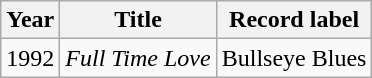<table class="wikitable sortable">
<tr>
<th>Year</th>
<th>Title</th>
<th>Record label</th>
</tr>
<tr>
<td>1992</td>
<td><em>Full Time Love</em></td>
<td style="text-align:center;">Bullseye Blues</td>
</tr>
</table>
